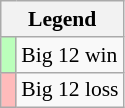<table class="wikitable" style="font-size:90%">
<tr>
<th colspan="2">Legend</th>
</tr>
<tr>
<td style="background:#bfb;"> </td>
<td>Big 12 win</td>
</tr>
<tr>
<td style="background:#fbb;"> </td>
<td>Big 12 loss</td>
</tr>
</table>
